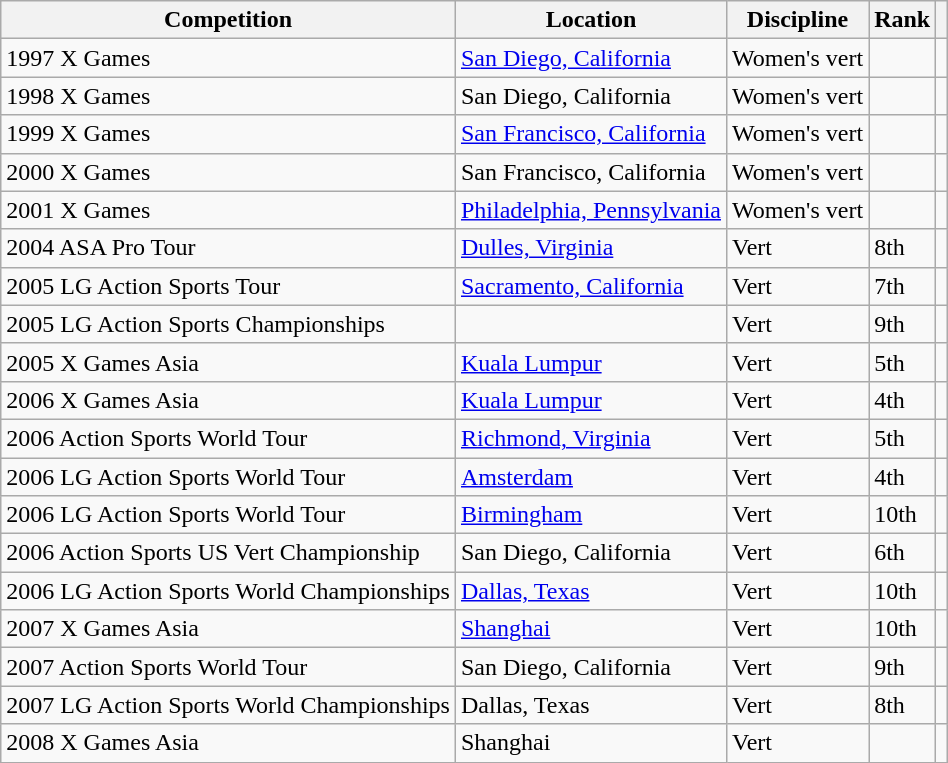<table class="wikitable">
<tr>
<th>Competition</th>
<th>Location</th>
<th>Discipline</th>
<th>Rank</th>
<th></th>
</tr>
<tr>
<td>1997 X Games</td>
<td><a href='#'>San Diego, California</a></td>
<td>Women's vert</td>
<td></td>
<td></td>
</tr>
<tr>
<td>1998 X Games</td>
<td>San Diego, California</td>
<td>Women's vert</td>
<td></td>
<td></td>
</tr>
<tr>
<td>1999 X Games</td>
<td><a href='#'>San Francisco, California</a></td>
<td>Women's vert</td>
<td></td>
<td></td>
</tr>
<tr>
<td>2000 X Games</td>
<td>San Francisco, California</td>
<td>Women's vert</td>
<td></td>
<td></td>
</tr>
<tr>
<td>2001 X Games</td>
<td><a href='#'>Philadelphia, Pennsylvania</a></td>
<td>Women's vert</td>
<td></td>
<td></td>
</tr>
<tr>
<td>2004 ASA Pro Tour</td>
<td><a href='#'>Dulles, Virginia</a></td>
<td>Vert</td>
<td>8th</td>
<td></td>
</tr>
<tr>
<td>2005 LG Action Sports Tour</td>
<td><a href='#'>Sacramento, California</a></td>
<td>Vert</td>
<td>7th</td>
<td></td>
</tr>
<tr>
<td>2005 LG Action Sports Championships</td>
<td></td>
<td>Vert</td>
<td>9th</td>
<td></td>
</tr>
<tr>
<td>2005 X Games Asia</td>
<td><a href='#'>Kuala Lumpur</a></td>
<td>Vert</td>
<td>5th</td>
<td></td>
</tr>
<tr>
<td>2006 X Games Asia</td>
<td><a href='#'>Kuala Lumpur</a></td>
<td>Vert</td>
<td>4th</td>
<td></td>
</tr>
<tr>
<td>2006 Action Sports World Tour</td>
<td><a href='#'>Richmond, Virginia</a></td>
<td>Vert</td>
<td>5th</td>
<td></td>
</tr>
<tr>
<td>2006 LG Action Sports World Tour</td>
<td><a href='#'>Amsterdam</a></td>
<td>Vert</td>
<td>4th</td>
<td></td>
</tr>
<tr>
<td>2006 LG Action Sports World Tour</td>
<td><a href='#'>Birmingham</a></td>
<td>Vert</td>
<td>10th</td>
<td></td>
</tr>
<tr>
<td>2006 Action Sports US Vert Championship</td>
<td>San Diego, California</td>
<td>Vert</td>
<td>6th</td>
<td></td>
</tr>
<tr>
<td>2006 LG Action Sports World Championships</td>
<td><a href='#'>Dallas, Texas</a></td>
<td>Vert</td>
<td>10th</td>
<td></td>
</tr>
<tr>
<td>2007 X Games Asia</td>
<td><a href='#'>Shanghai</a></td>
<td>Vert</td>
<td>10th</td>
<td></td>
</tr>
<tr>
<td>2007 Action Sports World Tour</td>
<td>San Diego, California</td>
<td>Vert</td>
<td>9th</td>
<td></td>
</tr>
<tr>
<td>2007 LG Action Sports World Championships</td>
<td>Dallas, Texas</td>
<td>Vert</td>
<td>8th</td>
<td></td>
</tr>
<tr>
<td>2008 X Games Asia</td>
<td>Shanghai</td>
<td>Vert</td>
<td></td>
<td></td>
</tr>
</table>
